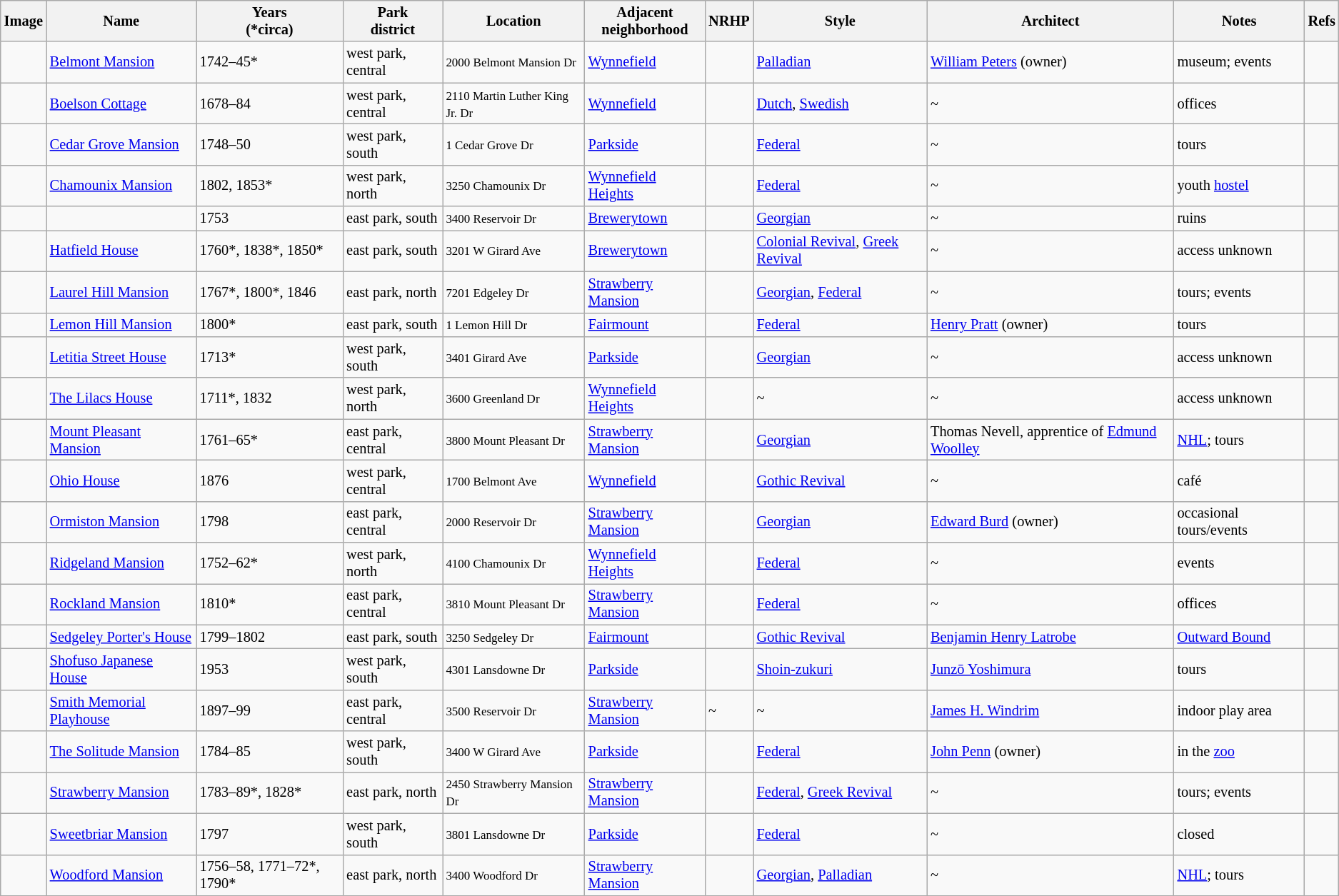<table class="sortable wikitable sticky-header sort-under" style="font-size: 85%;">
<tr>
<th class="unsortable" scope="col">Image</th>
<th scope="col">Name</th>
<th scope="col">Years<br>(*circa)</th>
<th scope="col">Park<br>district</th>
<th scope="col">Location</th>
<th scope="col">Adjacent<br>neighborhood</th>
<th scope="col">NRHP</th>
<th scope="col">Style</th>
<th scope="col">Architect</th>
<th class="unsortable" scope="col">Notes</th>
<th class="unsortable" scope="col">Refs</th>
</tr>
<tr>
<td> </td>
<td><a href='#'>Belmont Mansion</a></td>
<td>1742–45*</td>
<td>west park, central</td>
<td><small>2000 Belmont Mansion Dr<br></small></td>
<td><a href='#'>Wynnefield</a></td>
<td></td>
<td><a href='#'>Palladian</a></td>
<td><a href='#'>William Peters</a> (owner)</td>
<td>museum; events</td>
<td></td>
</tr>
<tr>
<td> </td>
<td><a href='#'>Boelson Cottage</a></td>
<td>1678–84</td>
<td>west park, central</td>
<td><small>2110 Martin Luther King Jr. Dr<br></small></td>
<td><a href='#'>Wynnefield</a></td>
<td></td>
<td><a href='#'>Dutch</a>, <a href='#'>Swedish</a></td>
<td>~</td>
<td>offices</td>
<td></td>
</tr>
<tr>
<td> </td>
<td><a href='#'>Cedar Grove Mansion</a></td>
<td>1748–50</td>
<td>west park, south</td>
<td><small>1 Cedar Grove Dr<br></small></td>
<td><a href='#'>Parkside</a></td>
<td></td>
<td><a href='#'>Federal</a></td>
<td>~</td>
<td>tours</td>
<td></td>
</tr>
<tr>
<td> </td>
<td><a href='#'>Chamounix Mansion</a></td>
<td>1802, 1853*</td>
<td>west park, north</td>
<td><small>3250 Chamounix Dr<br></small></td>
<td><a href='#'>Wynnefield Heights</a></td>
<td></td>
<td><a href='#'>Federal</a></td>
<td>~</td>
<td>youth <a href='#'>hostel</a></td>
<td></td>
</tr>
<tr>
<td> </td>
<td></td>
<td>1753</td>
<td>east park, south</td>
<td><small>3400 Reservoir Dr<br></small></td>
<td><a href='#'>Brewerytown</a></td>
<td></td>
<td><a href='#'>Georgian</a></td>
<td>~</td>
<td>ruins</td>
<td></td>
</tr>
<tr>
<td> </td>
<td><a href='#'>Hatfield House</a></td>
<td>1760*, 1838*, 1850*</td>
<td>east park, south</td>
<td><small>3201 W Girard Ave<br></small></td>
<td><a href='#'>Brewerytown</a></td>
<td></td>
<td><a href='#'>Colonial Revival</a>, <a href='#'>Greek Revival</a></td>
<td>~</td>
<td>access unknown</td>
<td></td>
</tr>
<tr>
<td> </td>
<td><a href='#'>Laurel Hill Mansion</a></td>
<td>1767*, 1800*, 1846</td>
<td>east park, north</td>
<td><small>7201 Edgeley Dr<br></small></td>
<td><a href='#'>Strawberry Mansion</a></td>
<td></td>
<td><a href='#'>Georgian</a>, <a href='#'>Federal</a></td>
<td>~</td>
<td>tours; events</td>
<td></td>
</tr>
<tr>
<td> </td>
<td><a href='#'>Lemon Hill Mansion</a></td>
<td>1800*</td>
<td>east park, south</td>
<td><small>1 Lemon Hill Dr<br></small></td>
<td><a href='#'>Fairmount</a></td>
<td></td>
<td><a href='#'>Federal</a></td>
<td><a href='#'>Henry Pratt</a> (owner)</td>
<td>tours</td>
<td></td>
</tr>
<tr>
<td> </td>
<td><a href='#'>Letitia Street House</a></td>
<td>1713*</td>
<td>west park, south</td>
<td><small>3401 Girard Ave<br></small></td>
<td><a href='#'>Parkside</a></td>
<td></td>
<td><a href='#'>Georgian</a></td>
<td>~</td>
<td>access unknown</td>
<td></td>
</tr>
<tr>
<td> </td>
<td><a href='#'>The Lilacs House</a></td>
<td>1711*, 1832</td>
<td>west park, north</td>
<td><small>3600 Greenland Dr<br></small></td>
<td><a href='#'>Wynnefield Heights</a></td>
<td></td>
<td>~</td>
<td>~</td>
<td>access unknown</td>
<td></td>
</tr>
<tr>
<td> </td>
<td><a href='#'>Mount Pleasant Mansion</a></td>
<td>1761–65*</td>
<td>east park, central</td>
<td><small>3800 Mount Pleasant Dr<br></small></td>
<td><a href='#'>Strawberry Mansion</a></td>
<td></td>
<td><a href='#'>Georgian</a></td>
<td>Thomas Nevell, apprentice of <a href='#'>Edmund Woolley</a></td>
<td><a href='#'>NHL</a>; tours</td>
<td></td>
</tr>
<tr>
<td> </td>
<td><a href='#'>Ohio House</a></td>
<td>1876</td>
<td>west park, central</td>
<td><small>1700 Belmont Ave<br></small></td>
<td><a href='#'>Wynnefield</a></td>
<td></td>
<td><a href='#'>Gothic Revival</a></td>
<td>~</td>
<td>café</td>
<td></td>
</tr>
<tr>
<td> </td>
<td><a href='#'>Ormiston Mansion</a></td>
<td>1798</td>
<td>east park, central</td>
<td><small>2000 Reservoir Dr<br></small></td>
<td><a href='#'>Strawberry Mansion</a></td>
<td></td>
<td><a href='#'>Georgian</a></td>
<td><a href='#'>Edward Burd</a> (owner)</td>
<td>occasional tours/events</td>
<td></td>
</tr>
<tr>
<td> </td>
<td><a href='#'>Ridgeland Mansion</a></td>
<td>1752–62*</td>
<td>west park, north</td>
<td><small>4100 Chamounix Dr<br></small></td>
<td><a href='#'>Wynnefield Heights</a></td>
<td></td>
<td><a href='#'>Federal</a></td>
<td>~</td>
<td>events</td>
<td></td>
</tr>
<tr>
<td> </td>
<td><a href='#'>Rockland Mansion</a></td>
<td>1810*</td>
<td>east park, central</td>
<td><small>3810 Mount Pleasant Dr<br></small></td>
<td><a href='#'>Strawberry Mansion</a></td>
<td></td>
<td><a href='#'>Federal</a></td>
<td>~</td>
<td>offices</td>
<td></td>
</tr>
<tr>
<td> </td>
<td><a href='#'>Sedgeley Porter's House</a></td>
<td>1799–1802</td>
<td>east park, south</td>
<td><small>3250 Sedgeley Dr<br></small></td>
<td><a href='#'>Fairmount</a></td>
<td></td>
<td><a href='#'>Gothic Revival</a></td>
<td><a href='#'>Benjamin Henry Latrobe</a></td>
<td><a href='#'>Outward Bound</a></td>
<td></td>
</tr>
<tr>
<td> </td>
<td><a href='#'>Shofuso Japanese House</a></td>
<td>1953</td>
<td>west park, south</td>
<td><small>4301 Lansdowne Dr<br></small></td>
<td><a href='#'>Parkside</a></td>
<td></td>
<td><a href='#'>Shoin-zukuri</a></td>
<td><a href='#'>Junzō Yoshimura</a></td>
<td>tours</td>
<td></td>
</tr>
<tr>
<td> </td>
<td><a href='#'>Smith Memorial Playhouse</a></td>
<td>1897–99</td>
<td>east park, central</td>
<td><small>3500 Reservoir Dr<br></small></td>
<td><a href='#'>Strawberry Mansion</a></td>
<td>~</td>
<td>~</td>
<td><a href='#'>James H. Windrim</a></td>
<td>indoor play area</td>
<td></td>
</tr>
<tr>
<td> </td>
<td><a href='#'>The Solitude Mansion</a></td>
<td>1784–85</td>
<td>west park, south</td>
<td><small>3400 W Girard Ave<br></small></td>
<td><a href='#'>Parkside</a></td>
<td></td>
<td><a href='#'>Federal</a></td>
<td><a href='#'>John Penn</a> (owner)</td>
<td>in the <a href='#'>zoo</a></td>
<td></td>
</tr>
<tr>
<td> </td>
<td><a href='#'>Strawberry Mansion</a></td>
<td>1783–89*, 1828*</td>
<td>east park, north</td>
<td><small>2450 Strawberry Mansion Dr<br></small></td>
<td><a href='#'>Strawberry Mansion</a></td>
<td></td>
<td><a href='#'>Federal</a>, <a href='#'>Greek Revival</a></td>
<td>~</td>
<td>tours; events</td>
<td></td>
</tr>
<tr>
<td> </td>
<td><a href='#'>Sweetbriar Mansion</a></td>
<td>1797</td>
<td>west park, south</td>
<td><small>3801 Lansdowne Dr<br></small></td>
<td><a href='#'>Parkside</a></td>
<td></td>
<td><a href='#'>Federal</a></td>
<td>~</td>
<td>closed</td>
<td></td>
</tr>
<tr>
<td> </td>
<td><a href='#'>Woodford Mansion</a></td>
<td>1756–58, 1771–72*, 1790*</td>
<td>east park, north</td>
<td><small>3400 Woodford Dr<br></small></td>
<td><a href='#'>Strawberry Mansion</a></td>
<td></td>
<td><a href='#'>Georgian</a>, <a href='#'>Palladian</a></td>
<td>~</td>
<td><a href='#'>NHL</a>; tours</td>
<td></td>
</tr>
</table>
